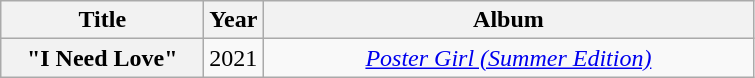<table class="wikitable plainrowheaders" style="text-align:center;">
<tr>
<th scope="col" style="width:8em;">Title</th>
<th scope="col">Year</th>
<th scope="col" style="width:20em;">Album</th>
</tr>
<tr>
<th scope="row">"I Need Love"<br></th>
<td>2021</td>
<td><em><a href='#'>Poster Girl (Summer Edition)</a></em></td>
</tr>
</table>
